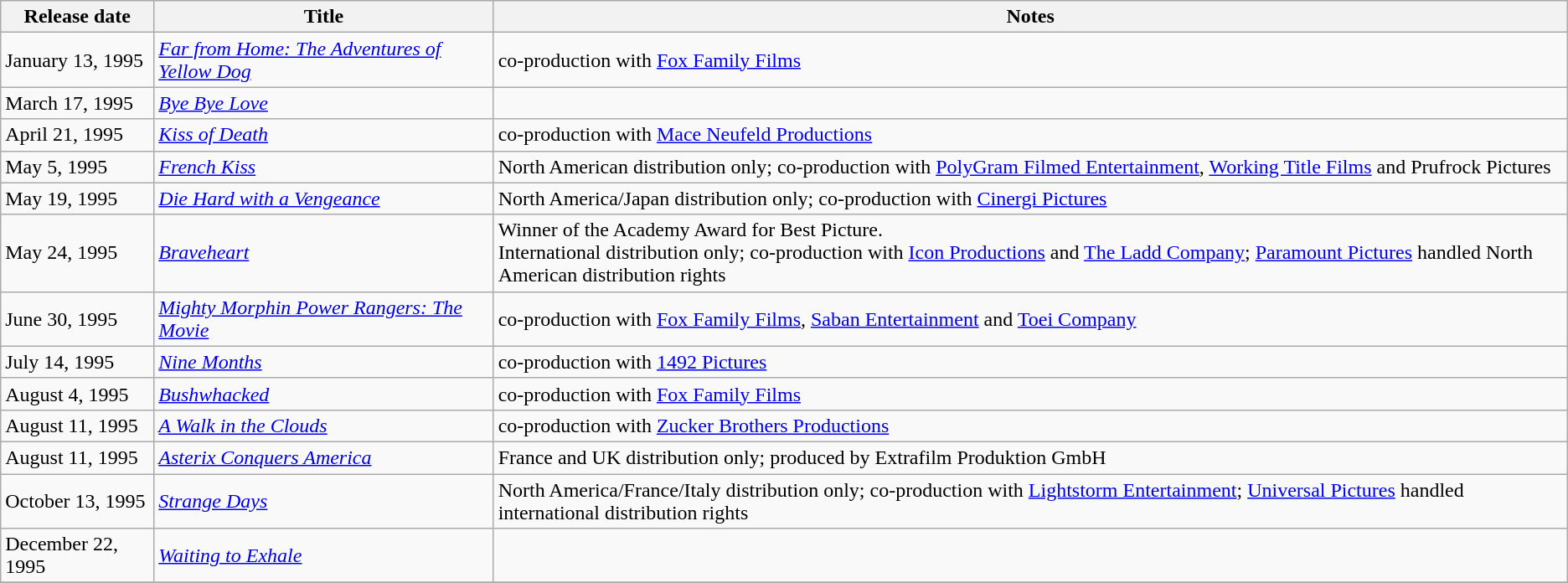<table class="wikitable plainrowheaders sortable col1right">
<tr>
<th scope="col">Release date</th>
<th scope="col">Title</th>
<th scope="col" class="unsortable">Notes</th>
</tr>
<tr>
<td>January 13, 1995</td>
<td><em><a href='#'>Far from Home: The Adventures of Yellow Dog</a></em></td>
<td>co-production with <a href='#'>Fox Family Films</a></td>
</tr>
<tr>
<td>March 17, 1995</td>
<td><em><a href='#'>Bye Bye Love</a></em></td>
<td></td>
</tr>
<tr>
<td>April 21, 1995</td>
<td><em><a href='#'>Kiss of Death</a></em></td>
<td>co-production with <a href='#'>Mace Neufeld Productions</a></td>
</tr>
<tr>
<td>May 5, 1995</td>
<td><em><a href='#'>French Kiss</a></em></td>
<td>North American distribution only; co-production with <a href='#'>PolyGram Filmed Entertainment</a>, <a href='#'>Working Title Films</a> and Prufrock Pictures</td>
</tr>
<tr>
<td>May 19, 1995</td>
<td><em><a href='#'>Die Hard with a Vengeance</a></em></td>
<td>North America/Japan distribution only; co-production with <a href='#'>Cinergi Pictures</a></td>
</tr>
<tr>
<td>May 24, 1995</td>
<td><em><a href='#'>Braveheart</a></em></td>
<td>Winner of the Academy Award for Best Picture.<br>International distribution only; co-production with <a href='#'>Icon Productions</a> and <a href='#'>The Ladd Company</a>; <a href='#'>Paramount Pictures</a> handled North American distribution rights</td>
</tr>
<tr>
<td>June 30, 1995</td>
<td><em><a href='#'>Mighty Morphin Power Rangers: The Movie</a></em></td>
<td>co-production with <a href='#'>Fox Family Films</a>, <a href='#'>Saban Entertainment</a> and <a href='#'>Toei Company</a></td>
</tr>
<tr>
<td>July 14, 1995</td>
<td><em><a href='#'>Nine Months</a></em></td>
<td>co-production with <a href='#'>1492 Pictures</a></td>
</tr>
<tr>
<td>August 4, 1995</td>
<td><em><a href='#'>Bushwhacked</a></em></td>
<td>co-production with <a href='#'>Fox Family Films</a></td>
</tr>
<tr>
<td>August 11, 1995</td>
<td><em><a href='#'>A Walk in the Clouds</a></em></td>
<td>co-production with <a href='#'>Zucker Brothers Productions</a></td>
</tr>
<tr>
<td>August 11, 1995</td>
<td><em><a href='#'>Asterix Conquers America</a></em></td>
<td>France and UK distribution only; produced by Extrafilm Produktion GmbH</td>
</tr>
<tr>
<td>October 13, 1995</td>
<td><em><a href='#'>Strange Days</a></em></td>
<td>North America/France/Italy distribution only; co-production with <a href='#'>Lightstorm Entertainment</a>; <a href='#'>Universal Pictures</a> handled international distribution rights</td>
</tr>
<tr>
<td>December 22, 1995</td>
<td><em><a href='#'>Waiting to Exhale</a></em></td>
<td></td>
</tr>
<tr>
</tr>
</table>
